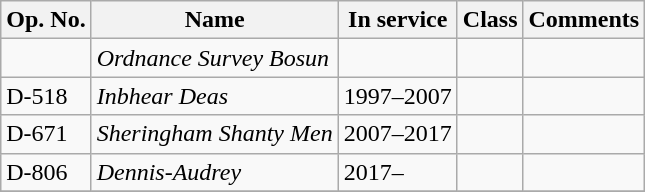<table class="wikitable">
<tr>
<th>Op. No.</th>
<th>Name</th>
<th>In service</th>
<th>Class</th>
<th>Comments</th>
</tr>
<tr>
<td></td>
<td><em>Ordnance Survey Bosun</em></td>
<td></td>
<td></td>
<td></td>
</tr>
<tr>
<td>D-518</td>
<td><em>Inbhear Deas</em></td>
<td>1997–2007</td>
<td></td>
<td></td>
</tr>
<tr>
<td>D-671</td>
<td><em>Sheringham Shanty Men</em></td>
<td>2007–2017</td>
<td></td>
<td></td>
</tr>
<tr>
<td>D-806</td>
<td><em>Dennis-Audrey</em></td>
<td>2017–</td>
<td></td>
<td></td>
</tr>
<tr>
</tr>
</table>
